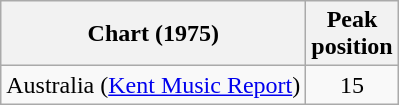<table class="wikitable sortable plainrowheaders" style="text-align:center">
<tr>
<th>Chart (1975)</th>
<th>Peak<br>position</th>
</tr>
<tr>
<td>Australia (<a href='#'>Kent Music Report</a>)</td>
<td>15</td>
</tr>
</table>
